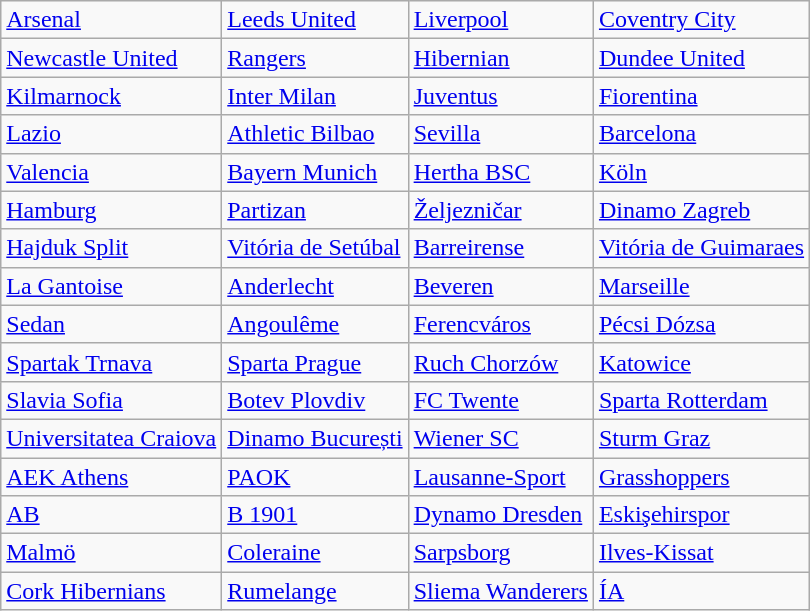<table class="wikitable">
<tr>
<td> <a href='#'>Arsenal</a> </td>
<td> <a href='#'>Leeds United</a> </td>
<td> <a href='#'>Liverpool</a> </td>
<td> <a href='#'>Coventry City</a> </td>
</tr>
<tr>
<td> <a href='#'>Newcastle United</a> </td>
<td> <a href='#'>Rangers</a> </td>
<td> <a href='#'>Hibernian</a> </td>
<td> <a href='#'>Dundee United</a> </td>
</tr>
<tr>
<td> <a href='#'>Kilmarnock</a> </td>
<td> <a href='#'>Inter Milan</a> </td>
<td> <a href='#'>Juventus</a> </td>
<td> <a href='#'>Fiorentina</a> </td>
</tr>
<tr>
<td> <a href='#'>Lazio</a> </td>
<td> <a href='#'>Athletic Bilbao</a> </td>
<td> <a href='#'>Sevilla</a> </td>
<td> <a href='#'>Barcelona</a> </td>
</tr>
<tr>
<td> <a href='#'>Valencia</a> </td>
<td> <a href='#'>Bayern Munich</a> </td>
<td> <a href='#'>Hertha BSC</a> </td>
<td> <a href='#'>Köln</a> </td>
</tr>
<tr>
<td> <a href='#'>Hamburg</a> </td>
<td> <a href='#'>Partizan</a> </td>
<td> <a href='#'>Željezničar</a> </td>
<td> <a href='#'>Dinamo Zagreb</a> </td>
</tr>
<tr>
<td> <a href='#'>Hajduk Split</a> </td>
<td> <a href='#'>Vitória de Setúbal</a> </td>
<td> <a href='#'>Barreirense</a> </td>
<td> <a href='#'>Vitória de Guimaraes</a> </td>
</tr>
<tr>
<td> <a href='#'>La Gantoise</a> </td>
<td> <a href='#'>Anderlecht</a> </td>
<td> <a href='#'>Beveren</a> </td>
<td> <a href='#'>Marseille</a> </td>
</tr>
<tr>
<td> <a href='#'>Sedan</a> </td>
<td> <a href='#'>Angoulême</a> </td>
<td> <a href='#'>Ferencváros</a> </td>
<td> <a href='#'>Pécsi Dózsa</a> </td>
</tr>
<tr>
<td> <a href='#'>Spartak Trnava</a> </td>
<td> <a href='#'>Sparta Prague</a> </td>
<td> <a href='#'>Ruch Chorzów</a> </td>
<td> <a href='#'>Katowice</a> </td>
</tr>
<tr>
<td> <a href='#'>Slavia Sofia</a> </td>
<td> <a href='#'>Botev Plovdiv</a> </td>
<td> <a href='#'>FC Twente</a> </td>
<td> <a href='#'>Sparta Rotterdam</a> </td>
</tr>
<tr>
<td> <a href='#'>Universitatea Craiova</a> </td>
<td> <a href='#'>Dinamo București</a> </td>
<td> <a href='#'>Wiener SC</a> </td>
<td> <a href='#'>Sturm Graz</a> </td>
</tr>
<tr>
<td> <a href='#'>AEK Athens</a> </td>
<td> <a href='#'>PAOK</a> </td>
<td> <a href='#'>Lausanne-Sport</a> </td>
<td> <a href='#'>Grasshoppers</a> </td>
</tr>
<tr>
<td> <a href='#'>AB</a> </td>
<td> <a href='#'>B 1901</a> </td>
<td> <a href='#'>Dynamo Dresden</a> </td>
<td> <a href='#'>Eskişehirspor</a> </td>
</tr>
<tr>
<td> <a href='#'>Malmö</a> </td>
<td> <a href='#'>Coleraine</a> </td>
<td> <a href='#'>Sarpsborg</a> </td>
<td> <a href='#'>Ilves-Kissat</a> </td>
</tr>
<tr>
<td> <a href='#'>Cork Hibernians</a> </td>
<td> <a href='#'>Rumelange</a> </td>
<td> <a href='#'>Sliema Wanderers</a> </td>
<td> <a href='#'>ÍA</a> </td>
</tr>
</table>
